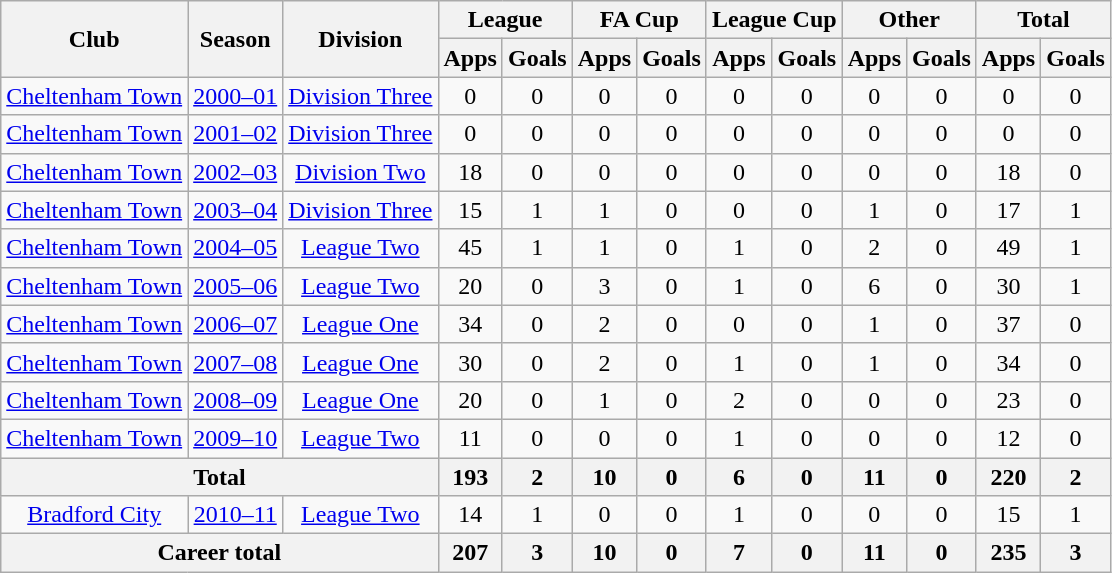<table class="wikitable" style="text-align:center;">
<tr>
<th rowspan="2">Club</th>
<th rowspan="2">Season</th>
<th rowspan="2">Division</th>
<th colspan="2">League</th>
<th colspan="2">FA Cup</th>
<th colspan="2">League Cup</th>
<th colspan="2">Other</th>
<th colspan="2">Total</th>
</tr>
<tr>
<th>Apps</th>
<th>Goals</th>
<th>Apps</th>
<th>Goals</th>
<th>Apps</th>
<th>Goals</th>
<th>Apps</th>
<th>Goals</th>
<th>Apps</th>
<th>Goals</th>
</tr>
<tr>
<td><a href='#'>Cheltenham Town</a></td>
<td><a href='#'>2000–01</a></td>
<td><a href='#'>Division Three</a></td>
<td>0</td>
<td>0</td>
<td>0</td>
<td>0</td>
<td>0</td>
<td>0</td>
<td>0</td>
<td>0</td>
<td>0</td>
<td>0</td>
</tr>
<tr>
<td><a href='#'>Cheltenham Town</a></td>
<td><a href='#'>2001–02</a></td>
<td><a href='#'>Division Three</a></td>
<td>0</td>
<td>0</td>
<td>0</td>
<td>0</td>
<td>0</td>
<td>0</td>
<td>0</td>
<td>0</td>
<td>0</td>
<td>0</td>
</tr>
<tr>
<td><a href='#'>Cheltenham Town</a></td>
<td><a href='#'>2002–03</a></td>
<td><a href='#'>Division Two</a></td>
<td>18</td>
<td>0</td>
<td>0</td>
<td>0</td>
<td>0</td>
<td>0</td>
<td>0</td>
<td>0</td>
<td>18</td>
<td>0</td>
</tr>
<tr>
<td><a href='#'>Cheltenham Town</a></td>
<td><a href='#'>2003–04</a></td>
<td><a href='#'>Division Three</a></td>
<td>15</td>
<td>1</td>
<td>1</td>
<td>0</td>
<td>0</td>
<td>0</td>
<td>1</td>
<td>0</td>
<td>17</td>
<td>1</td>
</tr>
<tr>
<td><a href='#'>Cheltenham Town</a></td>
<td><a href='#'>2004–05</a></td>
<td><a href='#'>League Two</a></td>
<td>45</td>
<td>1</td>
<td>1</td>
<td>0</td>
<td>1</td>
<td>0</td>
<td>2</td>
<td>0</td>
<td>49</td>
<td>1</td>
</tr>
<tr>
<td><a href='#'>Cheltenham Town</a></td>
<td><a href='#'>2005–06</a></td>
<td><a href='#'>League Two</a></td>
<td>20</td>
<td>0</td>
<td>3</td>
<td>0</td>
<td>1</td>
<td>0</td>
<td>6</td>
<td>0</td>
<td>30</td>
<td>1</td>
</tr>
<tr>
<td><a href='#'>Cheltenham Town</a></td>
<td><a href='#'>2006–07</a></td>
<td><a href='#'>League One</a></td>
<td>34</td>
<td>0</td>
<td>2</td>
<td>0</td>
<td>0</td>
<td>0</td>
<td>1</td>
<td>0</td>
<td>37</td>
<td>0</td>
</tr>
<tr>
<td><a href='#'>Cheltenham Town</a></td>
<td><a href='#'>2007–08</a></td>
<td><a href='#'>League One</a></td>
<td>30</td>
<td>0</td>
<td>2</td>
<td>0</td>
<td>1</td>
<td>0</td>
<td>1</td>
<td>0</td>
<td>34</td>
<td>0</td>
</tr>
<tr>
<td><a href='#'>Cheltenham Town</a></td>
<td><a href='#'>2008–09</a></td>
<td><a href='#'>League One</a></td>
<td>20</td>
<td>0</td>
<td>1</td>
<td>0</td>
<td>2</td>
<td>0</td>
<td>0</td>
<td>0</td>
<td>23</td>
<td>0</td>
</tr>
<tr>
<td><a href='#'>Cheltenham Town</a></td>
<td><a href='#'>2009–10</a></td>
<td><a href='#'>League Two</a></td>
<td>11</td>
<td>0</td>
<td>0</td>
<td>0</td>
<td>1</td>
<td>0</td>
<td>0</td>
<td>0</td>
<td>12</td>
<td>0</td>
</tr>
<tr>
<th colspan="3">Total</th>
<th>193</th>
<th>2</th>
<th>10</th>
<th>0</th>
<th>6</th>
<th>0</th>
<th>11</th>
<th>0</th>
<th>220</th>
<th>2</th>
</tr>
<tr>
<td><a href='#'>Bradford City</a></td>
<td><a href='#'>2010–11</a></td>
<td><a href='#'>League Two</a></td>
<td>14</td>
<td>1</td>
<td>0</td>
<td>0</td>
<td>1</td>
<td>0</td>
<td>0</td>
<td>0</td>
<td>15</td>
<td>1</td>
</tr>
<tr>
<th colspan="3">Career total</th>
<th>207</th>
<th>3</th>
<th>10</th>
<th>0</th>
<th>7</th>
<th>0</th>
<th>11</th>
<th>0</th>
<th>235</th>
<th>3</th>
</tr>
</table>
